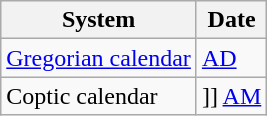<table class="wikitable floatright">
<tr>
<th>System</th>
<th>Date</th>
</tr>
<tr>
<td><a href='#'>Gregorian calendar</a></td>
<td> <a href='#'>AD</a></td>
</tr>
<tr>
<td>Coptic calendar</td>
<td [[>]]  <a href='#'>AM</a></td>
</tr>
</table>
